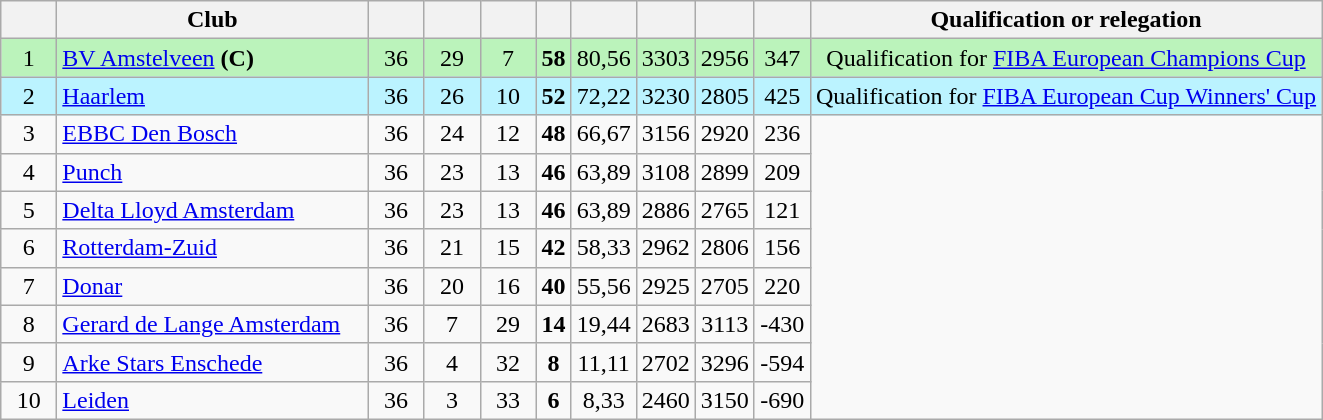<table class="wikitable" style="text-align:center;">
<tr>
<th width="30"></th>
<th width="200">Club</th>
<th width="30"></th>
<th width="30"></th>
<th width="30"></th>
<th><strong></strong></th>
<th></th>
<th width="30"></th>
<th width="30"></th>
<th width="30"></th>
<th>Qualification or relegation</th>
</tr>
<tr bgcolor="#BBF3BB">
<td>1</td>
<td align="left"><a href='#'>BV Amstelveen</a> <strong>(C)</strong></td>
<td>36</td>
<td>29</td>
<td>7</td>
<td><strong>58</strong></td>
<td>80,56</td>
<td>3303</td>
<td>2956</td>
<td>347</td>
<td>Qualification for <a href='#'>FIBA European Champions Cup</a></td>
</tr>
<tr bgcolor="#BBF3FF">
<td>2</td>
<td align="left"><a href='#'>Haarlem</a></td>
<td>36</td>
<td>26</td>
<td>10</td>
<td><strong>52</strong></td>
<td>72,22</td>
<td>3230</td>
<td>2805</td>
<td>425</td>
<td>Qualification for <a href='#'>FIBA European Cup Winners' Cup</a></td>
</tr>
<tr>
<td>3</td>
<td align="left"><a href='#'>EBBC Den Bosch</a></td>
<td>36</td>
<td>24</td>
<td>12</td>
<td><strong>48</strong></td>
<td>66,67</td>
<td>3156</td>
<td>2920</td>
<td>236</td>
<td rowspan="8"></td>
</tr>
<tr>
<td>4</td>
<td align="left"><a href='#'>Punch</a></td>
<td>36</td>
<td>23</td>
<td>13</td>
<td><strong>46</strong></td>
<td>63,89</td>
<td>3108</td>
<td>2899</td>
<td>209</td>
</tr>
<tr>
<td>5</td>
<td align="left"><a href='#'>Delta Lloyd Amsterdam</a></td>
<td>36</td>
<td>23</td>
<td>13</td>
<td><strong>46</strong></td>
<td>63,89</td>
<td>2886</td>
<td>2765</td>
<td>121</td>
</tr>
<tr>
<td>6</td>
<td align="left"><a href='#'>Rotterdam-Zuid</a></td>
<td>36</td>
<td>21</td>
<td>15</td>
<td><strong>42</strong></td>
<td>58,33</td>
<td>2962</td>
<td>2806</td>
<td>156</td>
</tr>
<tr>
<td>7</td>
<td align="left"><a href='#'>Donar</a></td>
<td>36</td>
<td>20</td>
<td>16</td>
<td><strong>40</strong></td>
<td>55,56</td>
<td>2925</td>
<td>2705</td>
<td>220</td>
</tr>
<tr>
<td>8</td>
<td align="left"><a href='#'>Gerard de Lange Amsterdam</a></td>
<td>36</td>
<td>7</td>
<td>29</td>
<td><strong>14</strong></td>
<td>19,44</td>
<td>2683</td>
<td>3113</td>
<td>-430</td>
</tr>
<tr>
<td>9</td>
<td align="left"><a href='#'>Arke Stars Enschede</a></td>
<td>36</td>
<td>4</td>
<td>32</td>
<td><strong>8</strong></td>
<td>11,11</td>
<td>2702</td>
<td>3296</td>
<td>-594</td>
</tr>
<tr>
<td>10</td>
<td align="left"><a href='#'>Leiden</a></td>
<td>36</td>
<td>3</td>
<td>33</td>
<td><strong>6</strong></td>
<td>8,33</td>
<td>2460</td>
<td>3150</td>
<td>-690</td>
</tr>
</table>
